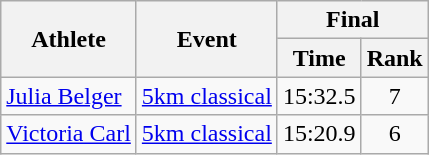<table class="wikitable">
<tr>
<th rowspan="2">Athlete</th>
<th rowspan="2">Event</th>
<th colspan="2">Final</th>
</tr>
<tr>
<th>Time</th>
<th>Rank</th>
</tr>
<tr>
<td rowspan="1"><a href='#'>Julia Belger</a></td>
<td><a href='#'>5km classical</a></td>
<td align="center">15:32.5</td>
<td align="center">7</td>
</tr>
<tr>
<td rowspan="1"><a href='#'>Victoria Carl</a></td>
<td><a href='#'>5km classical</a></td>
<td align="center">15:20.9</td>
<td align="center">6</td>
</tr>
</table>
